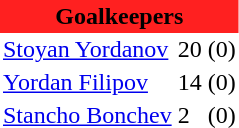<table class="toccolours" border="0" cellpadding="2" cellspacing="0" align="left" style="margin:0.5em;">
<tr>
<th colspan="4" align="center" bgcolor="#FF2020"><span>Goalkeepers</span></th>
</tr>
<tr>
<td> <a href='#'>Stoyan Yordanov</a></td>
<td>20</td>
<td>(0)</td>
</tr>
<tr>
<td> <a href='#'>Yordan Filipov</a></td>
<td>14</td>
<td>(0)</td>
</tr>
<tr>
<td> <a href='#'>Stancho Bonchev</a></td>
<td>2</td>
<td>(0)</td>
</tr>
<tr>
</tr>
</table>
